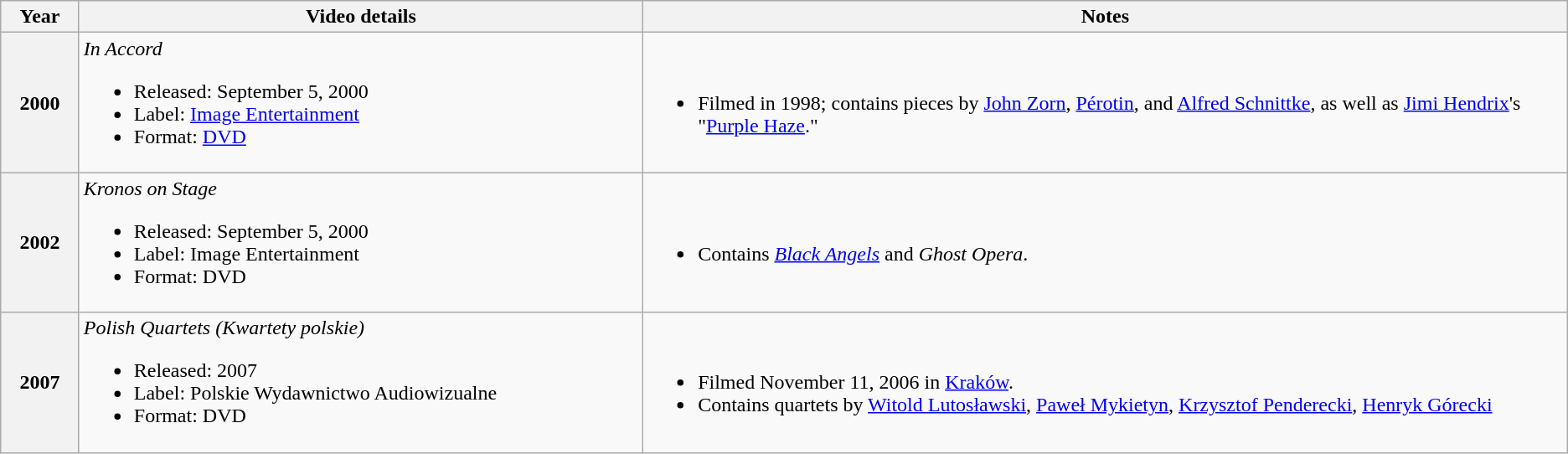<table class="wikitable sortable" border="1">
<tr>
<th width="5%">Year</th>
<th width="36%">Video details</th>
<th width="59%" class="unsortable">Notes</th>
</tr>
<tr>
<th>2000</th>
<td><em>In Accord</em><br><ul><li>Released: September 5, 2000</li><li>Label: <a href='#'>Image Entertainment</a></li><li>Format: <a href='#'>DVD</a></li></ul></td>
<td><br><ul><li>Filmed in 1998; contains pieces by <a href='#'>John Zorn</a>, <a href='#'>Pérotin</a>, and <a href='#'>Alfred Schnittke</a>, as well as <a href='#'>Jimi Hendrix</a>'s "<a href='#'>Purple Haze</a>."</li></ul></td>
</tr>
<tr>
<th>2002</th>
<td><em>Kronos on Stage</em><br><ul><li>Released: September 5, 2000</li><li>Label: Image Entertainment</li><li>Format: DVD</li></ul></td>
<td><br><ul><li>Contains <em><a href='#'>Black Angels</a></em> and <em>Ghost Opera</em>.</li></ul></td>
</tr>
<tr>
<th>2007</th>
<td><em>Polish Quartets (Kwartety polskie)</em><br><ul><li>Released: 2007</li><li>Label: Polskie Wydawnictwo Audiowizualne</li><li>Format: DVD</li></ul></td>
<td><br><ul><li>Filmed November 11, 2006 in <a href='#'>Kraków</a>.</li><li>Contains quartets by <a href='#'>Witold Lutosławski</a>, <a href='#'>Paweł Mykietyn</a>, <a href='#'>Krzysztof Penderecki</a>, <a href='#'>Henryk Górecki</a></li></ul></td>
</tr>
</table>
